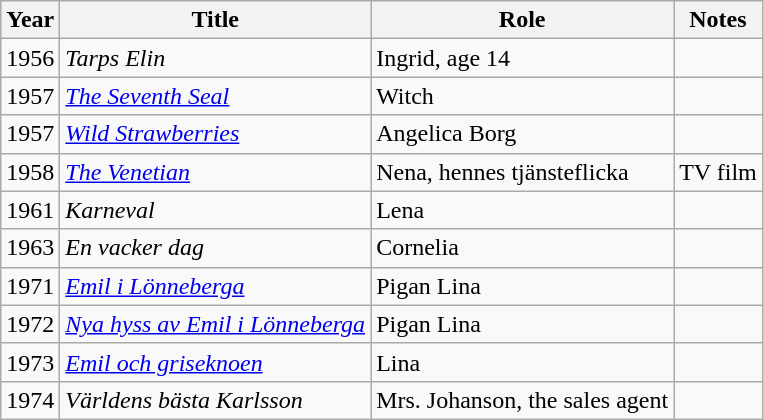<table class="wikitable">
<tr>
<th>Year</th>
<th>Title</th>
<th>Role</th>
<th>Notes</th>
</tr>
<tr>
<td>1956</td>
<td><em>Tarps Elin</em></td>
<td>Ingrid, age 14</td>
<td></td>
</tr>
<tr>
<td>1957</td>
<td><em><a href='#'>The Seventh Seal</a></em></td>
<td>Witch</td>
<td></td>
</tr>
<tr>
<td>1957</td>
<td><em><a href='#'>Wild Strawberries</a></em></td>
<td>Angelica Borg</td>
<td></td>
</tr>
<tr>
<td>1958</td>
<td><em><a href='#'>The Venetian</a></em></td>
<td>Nena, hennes tjänsteflicka</td>
<td>TV film</td>
</tr>
<tr>
<td>1961</td>
<td><em>Karneval</em></td>
<td>Lena</td>
<td></td>
</tr>
<tr>
<td>1963</td>
<td><em>En vacker dag</em></td>
<td>Cornelia</td>
<td></td>
</tr>
<tr>
<td>1971</td>
<td><em><a href='#'>Emil i Lönneberga</a></em></td>
<td>Pigan Lina</td>
<td></td>
</tr>
<tr>
<td>1972</td>
<td><em><a href='#'>Nya hyss av Emil i Lönneberga</a></em></td>
<td>Pigan Lina</td>
<td></td>
</tr>
<tr>
<td>1973</td>
<td><em><a href='#'>Emil och griseknoen</a></em></td>
<td>Lina</td>
<td></td>
</tr>
<tr>
<td>1974</td>
<td><em>Världens bästa Karlsson</em></td>
<td>Mrs. Johanson, the sales agent</td>
<td></td>
</tr>
</table>
